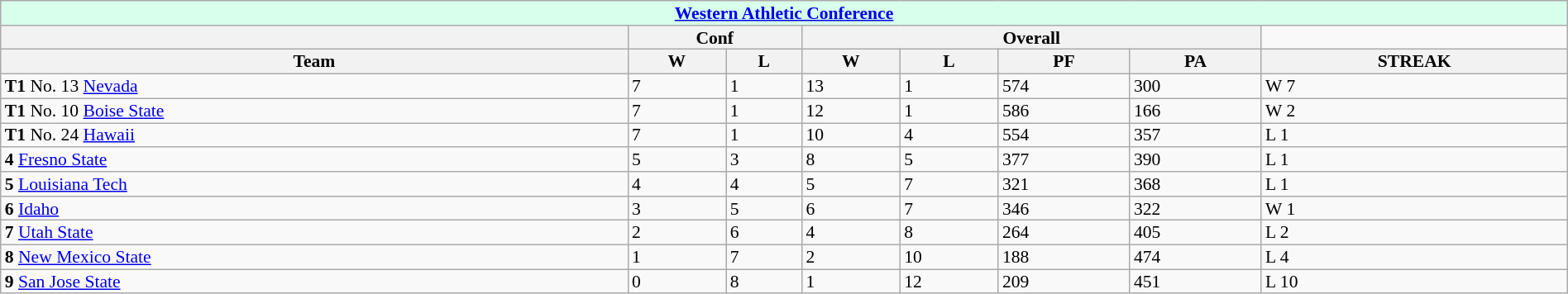<table class="wikitable"  style="width:100%; font-size:90%; line-height:90%;">
<tr>
<td colspan="10" style="text-align:center; background:#d8ffeb;"><strong><a href='#'>Western Athletic Conference</a></strong></td>
</tr>
<tr>
<th></th>
<th colspan="2">Conf</th>
<th colspan="4">Overall</th>
</tr>
<tr>
<th>Team</th>
<th>W</th>
<th>L</th>
<th>W</th>
<th>L</th>
<th>PF</th>
<th>PA</th>
<th>STREAK</th>
</tr>
<tr>
<td><strong>T1 </strong> No. 13 <a href='#'>Nevada</a></td>
<td>7</td>
<td>1</td>
<td>13</td>
<td>1</td>
<td>574</td>
<td>300</td>
<td>W 7</td>
</tr>
<tr>
<td><strong>T1</strong>  No. 10 <a href='#'>Boise State</a></td>
<td>7</td>
<td>1</td>
<td>12</td>
<td>1</td>
<td>586</td>
<td>166</td>
<td>W 2</td>
</tr>
<tr>
<td><strong>T1 </strong> No. 24 <a href='#'>Hawaii</a></td>
<td>7</td>
<td>1</td>
<td>10</td>
<td>4</td>
<td>554</td>
<td>357</td>
<td>L 1</td>
</tr>
<tr>
<td><strong>4</strong> <a href='#'>Fresno State</a></td>
<td>5</td>
<td>3</td>
<td>8</td>
<td>5</td>
<td>377</td>
<td>390</td>
<td>L 1</td>
</tr>
<tr>
<td><strong>5</strong> <a href='#'>Louisiana Tech</a></td>
<td>4</td>
<td>4</td>
<td>5</td>
<td>7</td>
<td>321</td>
<td>368</td>
<td>L 1</td>
</tr>
<tr>
<td><strong>6 </strong> <a href='#'>Idaho</a></td>
<td>3</td>
<td>5</td>
<td>6</td>
<td>7</td>
<td>346</td>
<td>322</td>
<td>W 1</td>
</tr>
<tr>
<td><strong>7 </strong> <a href='#'>Utah State</a></td>
<td>2</td>
<td>6</td>
<td>4</td>
<td>8</td>
<td>264</td>
<td>405</td>
<td>L 2</td>
</tr>
<tr>
<td><strong>8 </strong> <a href='#'>New Mexico State</a></td>
<td>1</td>
<td>7</td>
<td>2</td>
<td>10</td>
<td>188</td>
<td>474</td>
<td>L 4</td>
</tr>
<tr>
<td><strong>9</strong>  <a href='#'>San Jose State</a></td>
<td>0</td>
<td>8</td>
<td>1</td>
<td>12</td>
<td>209</td>
<td>451</td>
<td>L 10</td>
</tr>
</table>
